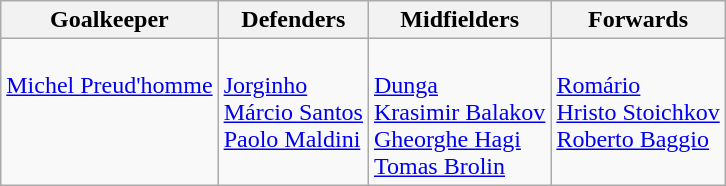<table class="wikitable" style="margin:0 auto">
<tr>
<th>Goalkeeper</th>
<th>Defenders</th>
<th>Midfielders</th>
<th>Forwards</th>
</tr>
<tr>
<td valign=top><br> <a href='#'>Michel Preud'homme</a></td>
<td valign=top><br> <a href='#'>Jorginho</a><br>
 <a href='#'>Márcio Santos</a><br>
 <a href='#'>Paolo Maldini</a></td>
<td valign=top><br> <a href='#'>Dunga</a><br>
 <a href='#'>Krasimir Balakov</a><br>
 <a href='#'>Gheorghe Hagi</a><br>
 <a href='#'>Tomas Brolin</a></td>
<td valign=top><br> <a href='#'>Romário</a><br>
 <a href='#'>Hristo Stoichkov</a><br>
 <a href='#'>Roberto Baggio</a></td>
</tr>
</table>
